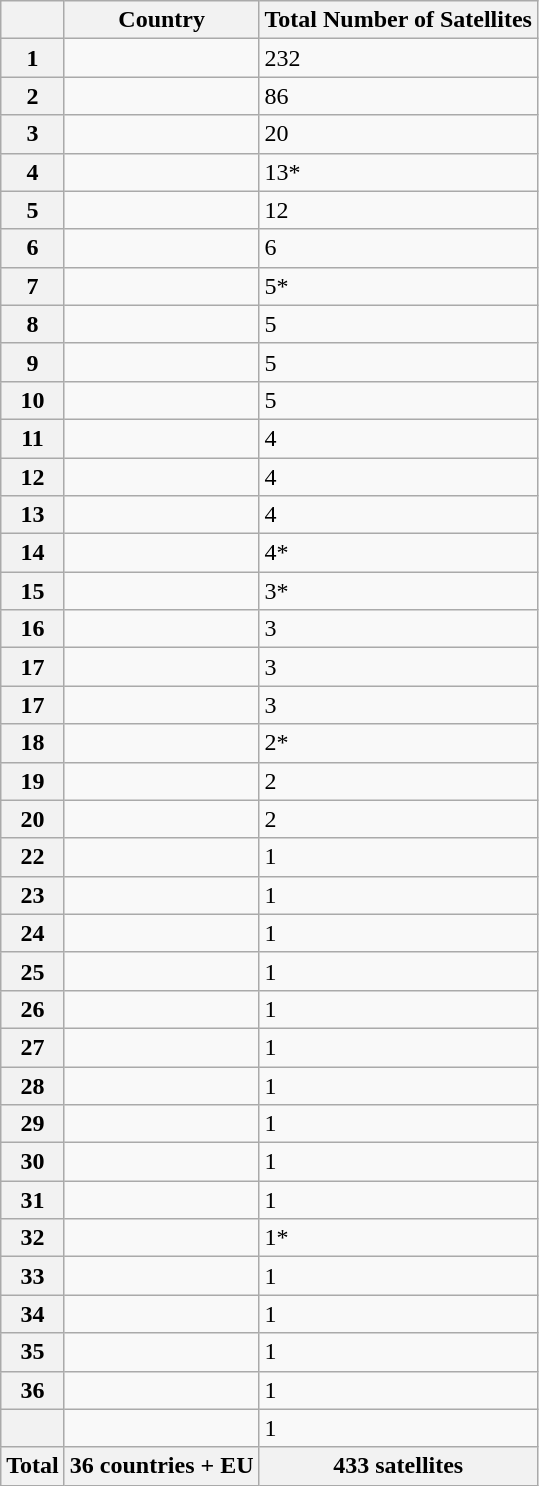<table class="wikitable sortable">
<tr>
<th></th>
<th>Country</th>
<th>Total Number of Satellites</th>
</tr>
<tr>
<th>1</th>
<td></td>
<td>232</td>
</tr>
<tr>
<th>2</th>
<td></td>
<td>86</td>
</tr>
<tr>
<th>3</th>
<td></td>
<td>20</td>
</tr>
<tr>
<th>4</th>
<td></td>
<td>13*</td>
</tr>
<tr>
<th>5</th>
<td></td>
<td>12</td>
</tr>
<tr>
<th>6</th>
<td></td>
<td>6</td>
</tr>
<tr>
<th>7</th>
<td></td>
<td>5*</td>
</tr>
<tr>
<th>8</th>
<td></td>
<td>5</td>
</tr>
<tr>
<th>9</th>
<td></td>
<td>5</td>
</tr>
<tr>
<th>10</th>
<td></td>
<td>5</td>
</tr>
<tr>
<th>11</th>
<td></td>
<td>4</td>
</tr>
<tr>
<th>12</th>
<td></td>
<td>4</td>
</tr>
<tr>
<th>13</th>
<td></td>
<td>4</td>
</tr>
<tr>
<th>14</th>
<td></td>
<td>4*</td>
</tr>
<tr>
<th>15</th>
<td></td>
<td>3*</td>
</tr>
<tr>
<th>16</th>
<td></td>
<td>3</td>
</tr>
<tr>
<th>17</th>
<td></td>
<td>3</td>
</tr>
<tr>
<th>17</th>
<td></td>
<td>3</td>
</tr>
<tr>
<th>18</th>
<td></td>
<td>2*</td>
</tr>
<tr>
<th>19</th>
<td></td>
<td>2</td>
</tr>
<tr>
<th>20</th>
<td></td>
<td>2</td>
</tr>
<tr>
<th>22</th>
<td></td>
<td>1</td>
</tr>
<tr>
<th>23</th>
<td></td>
<td>1</td>
</tr>
<tr>
<th>24</th>
<td></td>
<td>1</td>
</tr>
<tr>
<th>25</th>
<td></td>
<td>1</td>
</tr>
<tr>
<th>26</th>
<td></td>
<td>1</td>
</tr>
<tr>
<th>27</th>
<td></td>
<td>1</td>
</tr>
<tr>
<th>28</th>
<td></td>
<td>1</td>
</tr>
<tr>
<th>29</th>
<td></td>
<td>1</td>
</tr>
<tr>
<th>30</th>
<td></td>
<td>1</td>
</tr>
<tr>
<th>31</th>
<td></td>
<td>1</td>
</tr>
<tr>
<th>32</th>
<td></td>
<td>1*</td>
</tr>
<tr>
<th>33</th>
<td></td>
<td>1</td>
</tr>
<tr>
<th>34</th>
<td></td>
<td>1</td>
</tr>
<tr>
<th>35</th>
<td></td>
<td>1</td>
</tr>
<tr>
<th>36</th>
<td></td>
<td>1</td>
</tr>
<tr>
<th></th>
<td></td>
<td>1</td>
</tr>
<tr>
<th>Total</th>
<th>36 countries + EU</th>
<th>433 satellites</th>
</tr>
</table>
